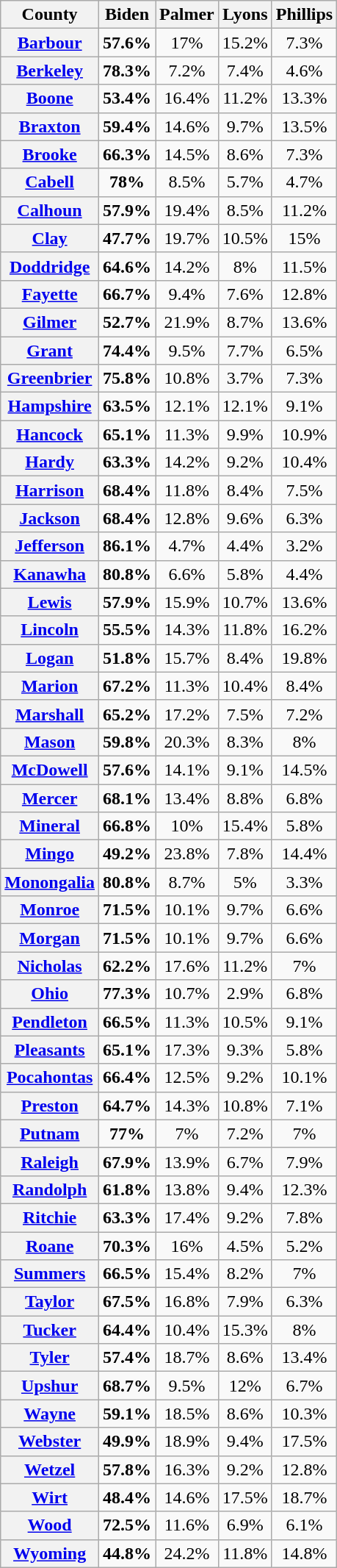<table class="wikitable sortable">
<tr>
<th>County</th>
<th>Biden</th>
<th>Palmer</th>
<th>Lyons</th>
<th>Phillips</th>
</tr>
<tr align=center>
<th><a href='#'>Barbour</a></th>
<td><strong>57.6%</strong></td>
<td>17%</td>
<td>15.2%</td>
<td>7.3%</td>
</tr>
<tr align=center>
<th><a href='#'>Berkeley</a></th>
<td><strong>78.3%</strong></td>
<td>7.2%</td>
<td>7.4%</td>
<td>4.6%</td>
</tr>
<tr align=center>
<th><a href='#'>Boone</a></th>
<td><strong>53.4%</strong></td>
<td>16.4%</td>
<td>11.2%</td>
<td>13.3%</td>
</tr>
<tr align=center>
<th><a href='#'>Braxton</a></th>
<td><strong>59.4%</strong></td>
<td>14.6%</td>
<td>9.7%</td>
<td>13.5%</td>
</tr>
<tr align=center>
<th><a href='#'>Brooke</a></th>
<td><strong>66.3%</strong></td>
<td>14.5%</td>
<td>8.6%</td>
<td>7.3%</td>
</tr>
<tr align=center>
<th><a href='#'>Cabell</a></th>
<td><strong>78%</strong></td>
<td>8.5%</td>
<td>5.7%</td>
<td>4.7%</td>
</tr>
<tr align=center>
<th><a href='#'>Calhoun</a></th>
<td><strong>57.9%</strong></td>
<td>19.4%</td>
<td>8.5%</td>
<td>11.2%</td>
</tr>
<tr align=center>
<th><a href='#'>Clay</a></th>
<td><strong>47.7%</strong></td>
<td>19.7%</td>
<td>10.5%</td>
<td>15%</td>
</tr>
<tr align=center>
<th><a href='#'>Doddridge</a></th>
<td><strong>64.6%</strong></td>
<td>14.2%</td>
<td>8%</td>
<td>11.5%</td>
</tr>
<tr align=center>
<th><a href='#'>Fayette</a></th>
<td><strong>66.7%</strong></td>
<td>9.4%</td>
<td>7.6%</td>
<td>12.8%</td>
</tr>
<tr align=center>
<th><a href='#'>Gilmer</a></th>
<td><strong>52.7%</strong></td>
<td>21.9%</td>
<td>8.7%</td>
<td>13.6%</td>
</tr>
<tr align=center>
<th><a href='#'>Grant</a></th>
<td><strong>74.4%</strong></td>
<td>9.5%</td>
<td>7.7%</td>
<td>6.5%</td>
</tr>
<tr align=center>
<th><a href='#'>Greenbrier</a></th>
<td><strong>75.8%</strong></td>
<td>10.8%</td>
<td>3.7%</td>
<td>7.3%</td>
</tr>
<tr align=center>
<th><a href='#'>Hampshire</a></th>
<td><strong>63.5%</strong></td>
<td>12.1%</td>
<td>12.1%</td>
<td>9.1%</td>
</tr>
<tr align=center>
<th><a href='#'>Hancock</a></th>
<td><strong>65.1%</strong></td>
<td>11.3%</td>
<td>9.9%</td>
<td>10.9%</td>
</tr>
<tr align=center>
<th><a href='#'>Hardy</a></th>
<td><strong>63.3%</strong></td>
<td>14.2%</td>
<td>9.2%</td>
<td>10.4%</td>
</tr>
<tr align=center>
<th><a href='#'>Harrison</a></th>
<td><strong>68.4%</strong></td>
<td>11.8%</td>
<td>8.4%</td>
<td>7.5%</td>
</tr>
<tr align=center>
<th><a href='#'>Jackson</a></th>
<td><strong>68.4%</strong></td>
<td>12.8%</td>
<td>9.6%</td>
<td>6.3%</td>
</tr>
<tr align=center>
<th><a href='#'>Jefferson</a></th>
<td><strong>86.1%</strong></td>
<td>4.7%</td>
<td>4.4%</td>
<td>3.2%</td>
</tr>
<tr align=center>
<th><a href='#'>Kanawha</a></th>
<td><strong>80.8%</strong></td>
<td>6.6%</td>
<td>5.8%</td>
<td>4.4%</td>
</tr>
<tr align=center>
<th><a href='#'>Lewis</a></th>
<td><strong>57.9%</strong></td>
<td>15.9%</td>
<td>10.7%</td>
<td>13.6%</td>
</tr>
<tr align=center>
<th><a href='#'>Lincoln</a></th>
<td><strong>55.5%</strong></td>
<td>14.3%</td>
<td>11.8%</td>
<td>16.2%</td>
</tr>
<tr align=center>
<th><a href='#'>Logan</a></th>
<td><strong>51.8%</strong></td>
<td>15.7%</td>
<td>8.4%</td>
<td>19.8%</td>
</tr>
<tr align=center>
<th><a href='#'>Marion</a></th>
<td><strong>67.2%</strong></td>
<td>11.3%</td>
<td>10.4%</td>
<td>8.4%</td>
</tr>
<tr align=center>
<th><a href='#'>Marshall</a></th>
<td><strong>65.2%</strong></td>
<td>17.2%</td>
<td>7.5%</td>
<td>7.2%</td>
</tr>
<tr align=center>
<th><a href='#'>Mason</a></th>
<td><strong>59.8%</strong></td>
<td>20.3%</td>
<td>8.3%</td>
<td>8%</td>
</tr>
<tr align=center>
<th><a href='#'>McDowell</a></th>
<td><strong>57.6%</strong></td>
<td>14.1%</td>
<td>9.1%</td>
<td>14.5%</td>
</tr>
<tr align=center>
<th><a href='#'>Mercer</a></th>
<td><strong>68.1%</strong></td>
<td>13.4%</td>
<td>8.8%</td>
<td>6.8%</td>
</tr>
<tr align=center>
<th><a href='#'>Mineral</a></th>
<td><strong>66.8%</strong></td>
<td>10%</td>
<td>15.4%</td>
<td>5.8%</td>
</tr>
<tr align=center>
<th><a href='#'>Mingo</a></th>
<td><strong>49.2%</strong></td>
<td>23.8%</td>
<td>7.8%</td>
<td>14.4%</td>
</tr>
<tr align=center>
<th><a href='#'>Monongalia</a></th>
<td><strong>80.8%</strong></td>
<td>8.7%</td>
<td>5%</td>
<td>3.3%</td>
</tr>
<tr align=center>
<th><a href='#'>Monroe</a></th>
<td><strong>71.5%</strong></td>
<td>10.1%</td>
<td>9.7%</td>
<td>6.6%</td>
</tr>
<tr align=center>
<th><a href='#'>Morgan</a></th>
<td><strong>71.5%</strong></td>
<td>10.1%</td>
<td>9.7%</td>
<td>6.6%</td>
</tr>
<tr align=center>
<th><a href='#'>Nicholas</a></th>
<td><strong>62.2%</strong></td>
<td>17.6%</td>
<td>11.2%</td>
<td>7%</td>
</tr>
<tr align=center>
<th><a href='#'>Ohio</a></th>
<td><strong>77.3%</strong></td>
<td>10.7%</td>
<td>2.9%</td>
<td>6.8%</td>
</tr>
<tr align=center>
<th><a href='#'>Pendleton</a></th>
<td><strong>66.5%</strong></td>
<td>11.3%</td>
<td>10.5%</td>
<td>9.1%</td>
</tr>
<tr align=center>
<th><a href='#'>Pleasants</a></th>
<td><strong>65.1%</strong></td>
<td>17.3%</td>
<td>9.3%</td>
<td>5.8%</td>
</tr>
<tr align=center>
<th><a href='#'>Pocahontas</a></th>
<td><strong>66.4%</strong></td>
<td>12.5%</td>
<td>9.2%</td>
<td>10.1%</td>
</tr>
<tr align=center>
<th><a href='#'>Preston</a></th>
<td><strong>64.7%</strong></td>
<td>14.3%</td>
<td>10.8%</td>
<td>7.1%</td>
</tr>
<tr align=center>
<th><a href='#'>Putnam</a></th>
<td><strong>77%</strong></td>
<td>7%</td>
<td>7.2%</td>
<td>7%</td>
</tr>
<tr align=center>
<th><a href='#'>Raleigh</a></th>
<td><strong>67.9%</strong></td>
<td>13.9%</td>
<td>6.7%</td>
<td>7.9%</td>
</tr>
<tr align=center>
<th><a href='#'>Randolph</a></th>
<td><strong>61.8%</strong></td>
<td>13.8%</td>
<td>9.4%</td>
<td>12.3%</td>
</tr>
<tr align=center>
<th><a href='#'>Ritchie</a></th>
<td><strong>63.3%</strong></td>
<td>17.4%</td>
<td>9.2%</td>
<td>7.8%</td>
</tr>
<tr align=center>
<th><a href='#'>Roane</a></th>
<td><strong>70.3%</strong></td>
<td>16%</td>
<td>4.5%</td>
<td>5.2%</td>
</tr>
<tr align=center>
<th><a href='#'>Summers</a></th>
<td><strong>66.5%</strong></td>
<td>15.4%</td>
<td>8.2%</td>
<td>7%</td>
</tr>
<tr align=center>
<th><a href='#'>Taylor</a></th>
<td><strong>67.5%</strong></td>
<td>16.8%</td>
<td>7.9%</td>
<td>6.3%</td>
</tr>
<tr align=center>
<th><a href='#'>Tucker</a></th>
<td><strong>64.4%</strong></td>
<td>10.4%</td>
<td>15.3%</td>
<td>8%</td>
</tr>
<tr align=center>
<th><a href='#'>Tyler</a></th>
<td><strong>57.4%</strong></td>
<td>18.7%</td>
<td>8.6%</td>
<td>13.4%</td>
</tr>
<tr align=center>
<th><a href='#'>Upshur</a></th>
<td><strong>68.7%</strong></td>
<td>9.5%</td>
<td>12%</td>
<td>6.7%</td>
</tr>
<tr align=center>
<th><a href='#'>Wayne</a></th>
<td><strong>59.1%</strong></td>
<td>18.5%</td>
<td>8.6%</td>
<td>10.3%</td>
</tr>
<tr align=center>
<th><a href='#'>Webster</a></th>
<td><strong>49.9%</strong></td>
<td>18.9%</td>
<td>9.4%</td>
<td>17.5%</td>
</tr>
<tr align=center>
<th><a href='#'>Wetzel</a></th>
<td><strong>57.8%</strong></td>
<td>16.3%</td>
<td>9.2%</td>
<td>12.8%</td>
</tr>
<tr align=center>
<th><a href='#'>Wirt</a></th>
<td><strong>48.4%</strong></td>
<td>14.6%</td>
<td>17.5%</td>
<td>18.7%</td>
</tr>
<tr align=center>
<th><a href='#'>Wood</a></th>
<td><strong>72.5%</strong></td>
<td>11.6%</td>
<td>6.9%</td>
<td>6.1%</td>
</tr>
<tr align=center>
<th><a href='#'>Wyoming</a></th>
<td><strong>44.8%</strong></td>
<td>24.2%</td>
<td>11.8%</td>
<td>14.8%</td>
</tr>
</table>
